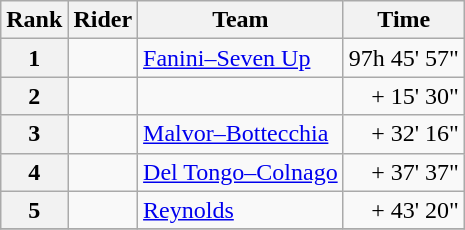<table class="wikitable">
<tr>
<th scope="col">Rank</th>
<th scope="col">Rider</th>
<th scope="col">Team</th>
<th scope="col">Time</th>
</tr>
<tr>
<th scope="row">1</th>
<td> </td>
<td><a href='#'>Fanini–Seven Up</a></td>
<td align=right>97h 45' 57"</td>
</tr>
<tr>
<th scope="row">2</th>
<td></td>
<td></td>
<td align=right>+ 15' 30"</td>
</tr>
<tr>
<th scope="row">3</th>
<td></td>
<td><a href='#'>Malvor–Bottecchia</a></td>
<td align=right>+ 32' 16"</td>
</tr>
<tr>
<th scope="row">4</th>
<td></td>
<td><a href='#'>Del Tongo–Colnago</a></td>
<td align=right>+ 37' 37"</td>
</tr>
<tr>
<th scope="row">5</th>
<td></td>
<td><a href='#'>Reynolds</a></td>
<td align=right>+ 43' 20"</td>
</tr>
<tr>
</tr>
</table>
